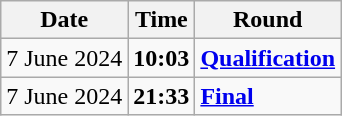<table class="wikitable">
<tr>
<th>Date</th>
<th>Time</th>
<th>Round</th>
</tr>
<tr>
<td>7 June 2024</td>
<td><strong>10:03</strong></td>
<td><strong><a href='#'>Qualification</a></strong></td>
</tr>
<tr>
<td>7 June 2024</td>
<td><strong>21:33</strong></td>
<td><strong><a href='#'>Final</a></strong></td>
</tr>
</table>
